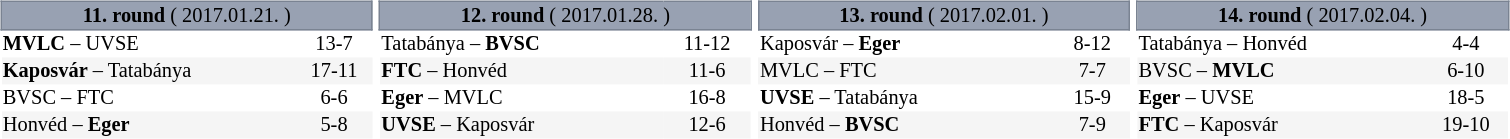<table table width=100%>
<tr>
<td width=20% valign="top"><br><table border=0 cellspacing=0 cellpadding=1em style="font-size: 85%; border-collapse: collapse;" width=100%>
<tr>
<td colspan=5 bgcolor=#98A1B2 style="border:1px solid #7A8392; text-align: center;"><span><strong>11. round</strong> ( 2017.01.21. )</span></td>
</tr>
<tr align=left bgcolor=#FFFFFF>
<td><strong>MVLC</strong> – UVSE</td>
<td align=center>13-7</td>
</tr>
<tr align=left bgcolor=#f5f5f5>
<td><strong>Kaposvár</strong> – Tatabánya</td>
<td align=center>17-11</td>
</tr>
<tr align=left bgcolor=#FFFFFF>
<td>BVSC – FTC</td>
<td align=center>6-6</td>
</tr>
<tr align=left bgcolor=#f5f5f5>
<td>Honvéd – <strong>Eger</strong></td>
<td align=center>5-8</td>
</tr>
</table>
</td>
<td width=20% valign="top"><br><table border=0 cellspacing=0 cellpadding=1em style="font-size: 85%; border-collapse: collapse;" width=100%>
<tr>
<td colspan=5 bgcolor=#98A1B2 style="border:1px solid #7A8392; text-align: center;"><span><strong>12. round</strong> ( 2017.01.28. )</span></td>
</tr>
<tr align=left bgcolor=#FFFFFF>
<td>Tatabánya – <strong>BVSC</strong></td>
<td align=center>11-12</td>
</tr>
<tr align=left bgcolor=#f5f5f5>
<td><strong>FTC</strong> – Honvéd</td>
<td align=center>11-6</td>
</tr>
<tr align=left bgcolor=#FFFFFF>
<td><strong>Eger</strong> – MVLC</td>
<td align=center>16-8</td>
</tr>
<tr align=left bgcolor=#f5f5f5>
<td><strong>UVSE</strong> – Kaposvár</td>
<td align=center>12-6</td>
</tr>
</table>
</td>
<td width=20% valign="top"><br><table border=0 cellspacing=0 cellpadding=1em style="font-size: 85%; border-collapse: collapse;" width=100%>
<tr>
<td colspan=5 bgcolor=#98A1B2 style="border:1px solid #7A8392; text-align: center;"><span><strong>13. round</strong> ( 2017.02.01. )</span></td>
</tr>
<tr align=left bgcolor=#FFFFFF>
<td>Kaposvár – <strong>Eger</strong></td>
<td align=center>8-12</td>
</tr>
<tr align=left bgcolor=#f5f5f5>
<td>MVLC – FTC</td>
<td align=center>7-7</td>
</tr>
<tr align=left bgcolor=#FFFFFF>
<td><strong>UVSE</strong> – Tatabánya</td>
<td align=center>15-9</td>
</tr>
<tr align=left bgcolor=#f5f5f5>
<td>Honvéd – <strong>BVSC</strong></td>
<td align=center>7-9</td>
</tr>
</table>
</td>
<td width=20% valign="top"><br><table border=0 cellspacing=0 cellpadding=1em style="font-size: 85%; border-collapse: collapse;" width=100%>
<tr>
<td colspan=5 bgcolor=#98A1B2 style="border:1px solid #7A8392; text-align: center;"><span><strong>14. round</strong> ( 2017.02.04. )</span></td>
</tr>
<tr align=left bgcolor=#FFFFFF>
<td>Tatabánya – Honvéd</td>
<td align=center>4-4</td>
</tr>
<tr align=left bgcolor=#f5f5f5>
<td>BVSC – <strong>MVLC</strong></td>
<td align=center>6-10</td>
</tr>
<tr align=left bgcolor=#FFFFFF>
<td><strong>Eger</strong> – UVSE</td>
<td align=center>18-5</td>
</tr>
<tr align=left bgcolor=#f5f5f5>
<td><strong>FTC</strong> – Kaposvár</td>
<td align=center>19-10</td>
</tr>
</table>
</td>
<td width=20% valign="top"></td>
</tr>
</table>
